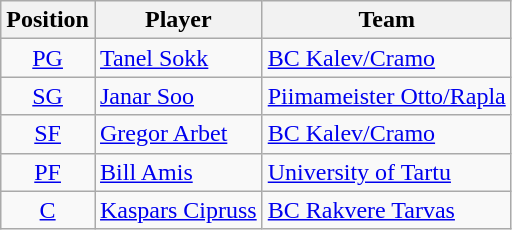<table class="wikitable sortable" style="text-align: center;">
<tr>
<th align="center">Position</th>
<th align="center">Player</th>
<th align="center">Team</th>
</tr>
<tr>
<td><a href='#'>PG</a></td>
<td align="left"> <a href='#'>Tanel Sokk</a></td>
<td align="left"><a href='#'>BC Kalev/Cramo</a></td>
</tr>
<tr>
<td><a href='#'>SG</a></td>
<td align="left"> <a href='#'>Janar Soo</a></td>
<td align="left"><a href='#'>Piimameister Otto/Rapla</a></td>
</tr>
<tr>
<td><a href='#'>SF</a></td>
<td align="left"> <a href='#'>Gregor Arbet</a></td>
<td align="left"><a href='#'>BC Kalev/Cramo</a></td>
</tr>
<tr>
<td><a href='#'>PF</a></td>
<td align="left"> <a href='#'>Bill Amis</a></td>
<td align="left"><a href='#'>University of Tartu</a></td>
</tr>
<tr>
<td><a href='#'>C</a></td>
<td align="left"> <a href='#'>Kaspars Cipruss</a></td>
<td align="left"><a href='#'>BC Rakvere Tarvas</a></td>
</tr>
</table>
